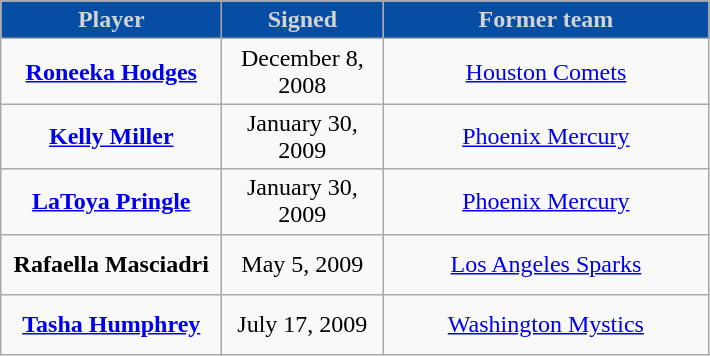<table class="wikitable" style="text-align: center">
<tr align="center" bgcolor="#dddddd">
<td style="background:#054EA4;color:#D3D3D3; width:140px"><strong>Player</strong></td>
<td style="background:#054EA4;color:#D3D3D3; width:100px"><strong>Signed</strong></td>
<td style="background:#054EA4;color:#D3D3D3; width:210px"><strong>Former team</strong></td>
</tr>
<tr style="height:40px">
<td><strong><a href='#'>Roneeka Hodges</a></strong></td>
<td>December 8, 2008</td>
<td><a href='#'>Houston Comets</a></td>
</tr>
<tr style="height:40px">
<td><strong><a href='#'>Kelly Miller</a></strong></td>
<td>January 30, 2009</td>
<td><a href='#'>Phoenix Mercury</a></td>
</tr>
<tr style="height:40px">
<td><strong><a href='#'>LaToya Pringle</a></strong></td>
<td>January 30, 2009</td>
<td><a href='#'>Phoenix Mercury</a></td>
</tr>
<tr style="height:40px">
<td><strong>Rafaella Masciadri</strong></td>
<td>May 5, 2009</td>
<td><a href='#'>Los Angeles Sparks</a></td>
</tr>
<tr style="height:40px">
<td><strong><a href='#'>Tasha Humphrey</a></strong></td>
<td>July 17, 2009</td>
<td><a href='#'>Washington Mystics</a></td>
</tr>
</table>
